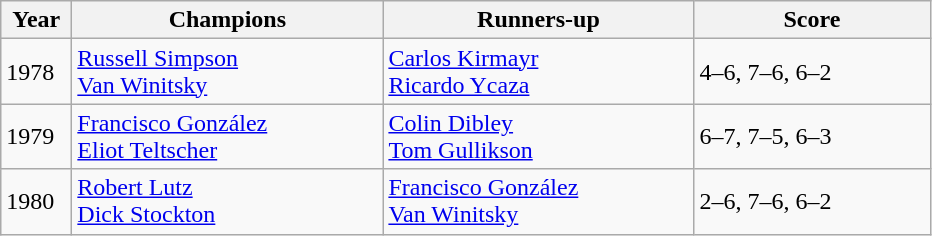<table class="wikitable">
<tr>
<th style="width:40px">Year</th>
<th style="width:200px">Champions</th>
<th style="width:200px">Runners-up</th>
<th style="width:150px" class="unsortable">Score</th>
</tr>
<tr>
<td>1978</td>
<td> <a href='#'>Russell Simpson</a><br> <a href='#'>Van Winitsky</a></td>
<td> <a href='#'>Carlos Kirmayr</a><br> <a href='#'>Ricardo Ycaza</a></td>
<td>4–6, 7–6, 6–2</td>
</tr>
<tr>
<td>1979</td>
<td> <a href='#'>Francisco González</a><br> <a href='#'>Eliot Teltscher</a></td>
<td> <a href='#'>Colin Dibley</a><br> <a href='#'>Tom Gullikson</a></td>
<td>6–7, 7–5, 6–3</td>
</tr>
<tr>
<td>1980</td>
<td> <a href='#'>Robert Lutz</a><br> <a href='#'>Dick Stockton</a></td>
<td> <a href='#'>Francisco González</a><br> <a href='#'>Van Winitsky</a></td>
<td>2–6, 7–6, 6–2</td>
</tr>
</table>
